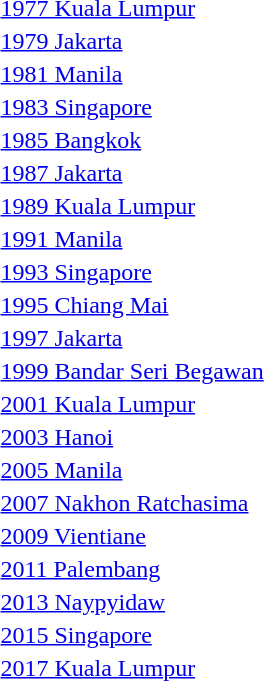<table>
<tr>
<td width=180><a href='#'>1977 Kuala Lumpur</a> <br> </td>
<td width=170></td>
<td></td>
<td width=170></td>
<td></td>
<td width=170></td>
<td></td>
</tr>
<tr>
<td><a href='#'>1979 Jakarta</a> <br> </td>
<td></td>
<td></td>
<td></td>
<td></td>
<td></td>
<td></td>
</tr>
<tr>
<td><a href='#'>1981 Manila</a> <br> </td>
<td></td>
<td></td>
<td></td>
<td></td>
<td></td>
<td></td>
</tr>
<tr>
<td><a href='#'>1983 Singapore</a> <br> </td>
<td></td>
<td></td>
<td></td>
<td></td>
<td></td>
<td></td>
</tr>
<tr>
<td><a href='#'>1985 Bangkok</a> <br> </td>
<td></td>
<td></td>
<td></td>
<td></td>
<td></td>
<td></td>
</tr>
<tr>
<td><a href='#'>1987 Jakarta</a> <br> </td>
<td></td>
<td></td>
<td></td>
<td></td>
<td></td>
<td></td>
</tr>
<tr>
<td><a href='#'>1989 Kuala Lumpur</a> <br> </td>
<td></td>
<td></td>
<td></td>
<td></td>
<td></td>
<td></td>
</tr>
<tr>
<td><a href='#'>1991 Manila</a> <br> </td>
<td></td>
<td></td>
<td></td>
<td></td>
<td></td>
<td></td>
</tr>
<tr>
<td><a href='#'>1993 Singapore</a> <br> </td>
<td></td>
<td></td>
<td></td>
<td></td>
<td></td>
<td></td>
</tr>
<tr>
<td><a href='#'>1995 Chiang Mai</a> <br> </td>
<td></td>
<td></td>
<td></td>
<td></td>
<td></td>
<td></td>
</tr>
<tr>
<td><a href='#'>1997 Jakarta</a> <br> </td>
<td></td>
<td></td>
<td></td>
<td></td>
<td></td>
<td></td>
</tr>
<tr>
<td><a href='#'>1999 Bandar Seri Begawan</a> <br> </td>
<td></td>
<td></td>
<td></td>
<td></td>
<td></td>
<td></td>
</tr>
<tr>
<td><a href='#'>2001 Kuala Lumpur</a> <br> </td>
<td></td>
<td></td>
<td></td>
<td></td>
<td></td>
<td></td>
</tr>
<tr>
<td><a href='#'>2003 Hanoi</a> <br> </td>
<td></td>
<td></td>
<td></td>
<td></td>
<td></td>
<td></td>
</tr>
<tr>
<td><a href='#'>2005 Manila</a> <br> </td>
<td></td>
<td></td>
<td></td>
<td></td>
<td></td>
<td></td>
</tr>
<tr>
<td><a href='#'>2007 Nakhon Ratchasima</a> <br> </td>
<td></td>
<td></td>
<td></td>
<td></td>
<td></td>
<td></td>
</tr>
<tr>
<td><a href='#'>2009 Vientiane</a> <br> </td>
<td></td>
<td></td>
<td></td>
<td></td>
<td></td>
<td></td>
</tr>
<tr>
<td><a href='#'>2011 Palembang</a> <br> </td>
<td></td>
<td></td>
<td></td>
<td></td>
<td></td>
<td></td>
</tr>
<tr>
<td><a href='#'>2013 Naypyidaw</a> <br> </td>
<td></td>
<td></td>
<td></td>
<td></td>
<td></td>
<td></td>
</tr>
<tr>
<td><a href='#'>2015 Singapore</a> <br> </td>
<td></td>
<td></td>
<td></td>
<td></td>
<td></td>
<td></td>
</tr>
<tr>
<td><a href='#'>2017 Kuala Lumpur</a> <br> </td>
<td></td>
<td></td>
<td></td>
<td></td>
<td></td>
<td></td>
</tr>
<tr>
</tr>
</table>
